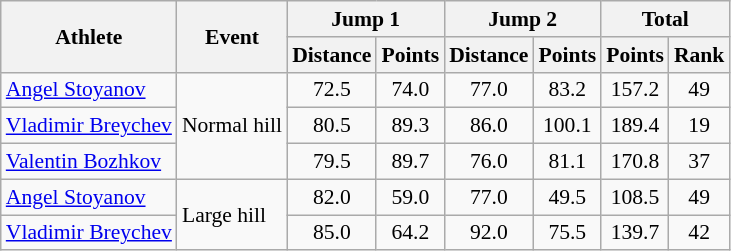<table class="wikitable" style="font-size:90%">
<tr>
<th rowspan="2">Athlete</th>
<th rowspan="2">Event</th>
<th colspan="2">Jump 1</th>
<th colspan="2">Jump 2</th>
<th colspan="2">Total</th>
</tr>
<tr>
<th>Distance</th>
<th>Points</th>
<th>Distance</th>
<th>Points</th>
<th>Points</th>
<th>Rank</th>
</tr>
<tr>
<td><a href='#'>Angel Stoyanov</a></td>
<td rowspan="3">Normal hill</td>
<td align="center">72.5</td>
<td align="center">74.0</td>
<td align="center">77.0</td>
<td align="center">83.2</td>
<td align="center">157.2</td>
<td align="center">49</td>
</tr>
<tr>
<td><a href='#'>Vladimir Breychev</a></td>
<td align="center">80.5</td>
<td align="center">89.3</td>
<td align="center">86.0</td>
<td align="center">100.1</td>
<td align="center">189.4</td>
<td align="center">19</td>
</tr>
<tr>
<td><a href='#'>Valentin Bozhkov</a></td>
<td align="center">79.5</td>
<td align="center">89.7</td>
<td align="center">76.0</td>
<td align="center">81.1</td>
<td align="center">170.8</td>
<td align="center">37</td>
</tr>
<tr>
<td><a href='#'>Angel Stoyanov</a></td>
<td rowspan="2">Large hill</td>
<td align="center">82.0</td>
<td align="center">59.0</td>
<td align="center">77.0</td>
<td align="center">49.5</td>
<td align="center">108.5</td>
<td align="center">49</td>
</tr>
<tr>
<td><a href='#'>Vladimir Breychev</a></td>
<td align="center">85.0</td>
<td align="center">64.2</td>
<td align="center">92.0</td>
<td align="center">75.5</td>
<td align="center">139.7</td>
<td align="center">42</td>
</tr>
</table>
